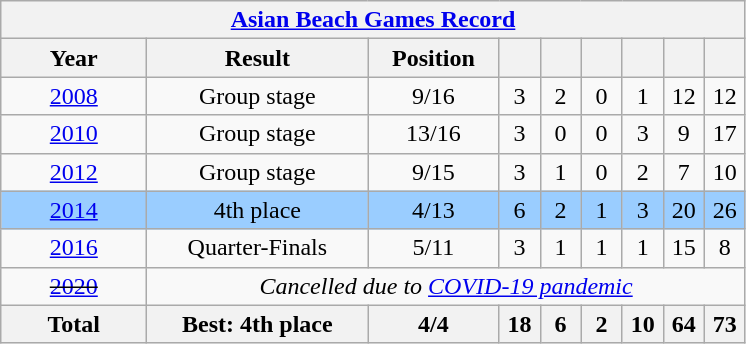<table class="wikitable" style="text-align:center;">
<tr>
<th colspan=9><a href='#'>Asian Beach Games Record</a></th>
</tr>
<tr>
<th width="90">Year</th>
<th width="140">Result</th>
<th width="80">Position</th>
<th width="20"></th>
<th width="20"></th>
<th width="20"></th>
<th width="20"></th>
<th width="20"></th>
<th width="20"></th>
</tr>
<tr>
<td> <a href='#'>2008</a></td>
<td>Group stage</td>
<td>9/16</td>
<td>3</td>
<td>2</td>
<td>0</td>
<td>1</td>
<td>12</td>
<td>12</td>
</tr>
<tr>
<td> <a href='#'>2010</a></td>
<td>Group stage</td>
<td>13/16</td>
<td>3</td>
<td>0</td>
<td>0</td>
<td>3</td>
<td>9</td>
<td>17</td>
</tr>
<tr>
<td> <a href='#'>2012</a></td>
<td>Group stage</td>
<td>9/15</td>
<td>3</td>
<td>1</td>
<td>0</td>
<td>2</td>
<td>7</td>
<td>10</td>
</tr>
<tr style="background:#9acdff;">
<td> <a href='#'>2014</a></td>
<td>4th place</td>
<td>4/13</td>
<td>6</td>
<td>2</td>
<td>1</td>
<td>3</td>
<td>20</td>
<td>26</td>
</tr>
<tr>
<td> <a href='#'>2016</a></td>
<td>Quarter-Finals</td>
<td>5/11</td>
<td>3</td>
<td>1</td>
<td>1</td>
<td>1</td>
<td>15</td>
<td>8</td>
</tr>
<tr>
<td> <s><a href='#'>2020</a></s></td>
<td colspan="8"><em>Cancelled due to <a href='#'>COVID-19 pandemic</a></em></td>
</tr>
<tr>
<th>Total</th>
<th>Best: 4th place</th>
<th>4/4</th>
<th>18</th>
<th>6</th>
<th>2</th>
<th>10</th>
<th>64</th>
<th>73</th>
</tr>
</table>
